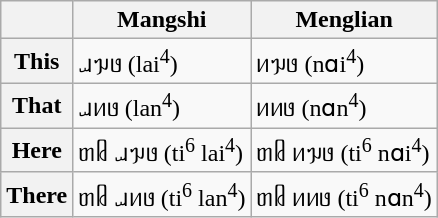<table class="wikitable">
<tr>
<th></th>
<th>Mangshi</th>
<th>Menglian</th>
</tr>
<tr>
<th>This</th>
<td>ᥘᥭᥳ (lai<sup>4</sup>)</td>
<td>ᥢᥭᥳ (nɑi<sup>4</sup>)</td>
</tr>
<tr>
<th>That</th>
<td>ᥘᥢᥳ (lan<sup>4</sup>)</td>
<td>ᥢᥢᥳ (nɑn<sup>4</sup>)</td>
</tr>
<tr>
<th>Here</th>
<td>ᥖᥤ ᥘᥭᥳ (ti<sup>6</sup> lai<sup>4</sup>)</td>
<td>ᥖᥤ ᥢᥭᥳ (ti<sup>6</sup> nɑi<sup>4</sup>)</td>
</tr>
<tr>
<th>There</th>
<td>ᥖᥤ ᥘᥢᥳ (ti<sup>6</sup> lan<sup>4</sup>)</td>
<td>ᥖᥤ ᥢᥢᥳ (ti<sup>6</sup> nɑn<sup>4</sup>)</td>
</tr>
</table>
